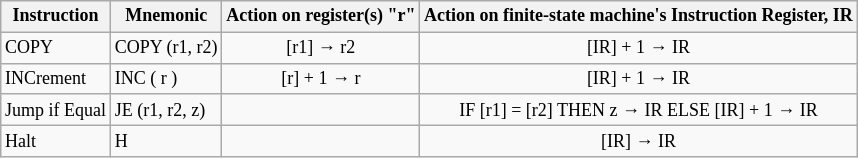<table class="wikitable">
<tr style="text-align:center; font-size:9pt; font-weight:bold; vertical-align:bottom;">
<th style="width:63.6; height:12px;">Instruction</th>
<th style="width:67.8;">Mnemonic</th>
<th style="width:130.2;">Action on register(s) "r"</th>
<th style="width:240.6;">Action on finite-state machine's Instruction Register, IR</th>
</tr>
<tr style="font-size:9pt; vertical-align:bottom;">
<td style="height:11.4; ">COPY</td>
<td>COPY (r1, r2)</td>
<td style="text-align:center; ">[r1] → r2</td>
<td style="text-align:center; ">[IR] + 1 → IR</td>
</tr>
<tr style="font-size:9pt; vertical-align:bottom;">
<td style="height:11.4; ">INCrement</td>
<td>INC ( r )</td>
<td style="text-align:center; ">[r] + 1 → r</td>
<td style="text-align:center; ">[IR] + 1 → IR</td>
</tr>
<tr style="font-size:9pt; vertical-align:bottom;">
<td style="height:11.4; ">Jump if Equal</td>
<td>JE (r1, r2, z)</td>
<td></td>
<td style="text-align:center; ">IF [r1] = [r2] THEN z → IR  ELSE [IR] + 1 → IR</td>
</tr>
<tr style="font-size:9pt; vertical-align:bottom;">
<td style="height:11.4; ">Halt</td>
<td>H</td>
<td></td>
<td style="text-align:center; ">[IR]  → IR</td>
</tr>
</table>
